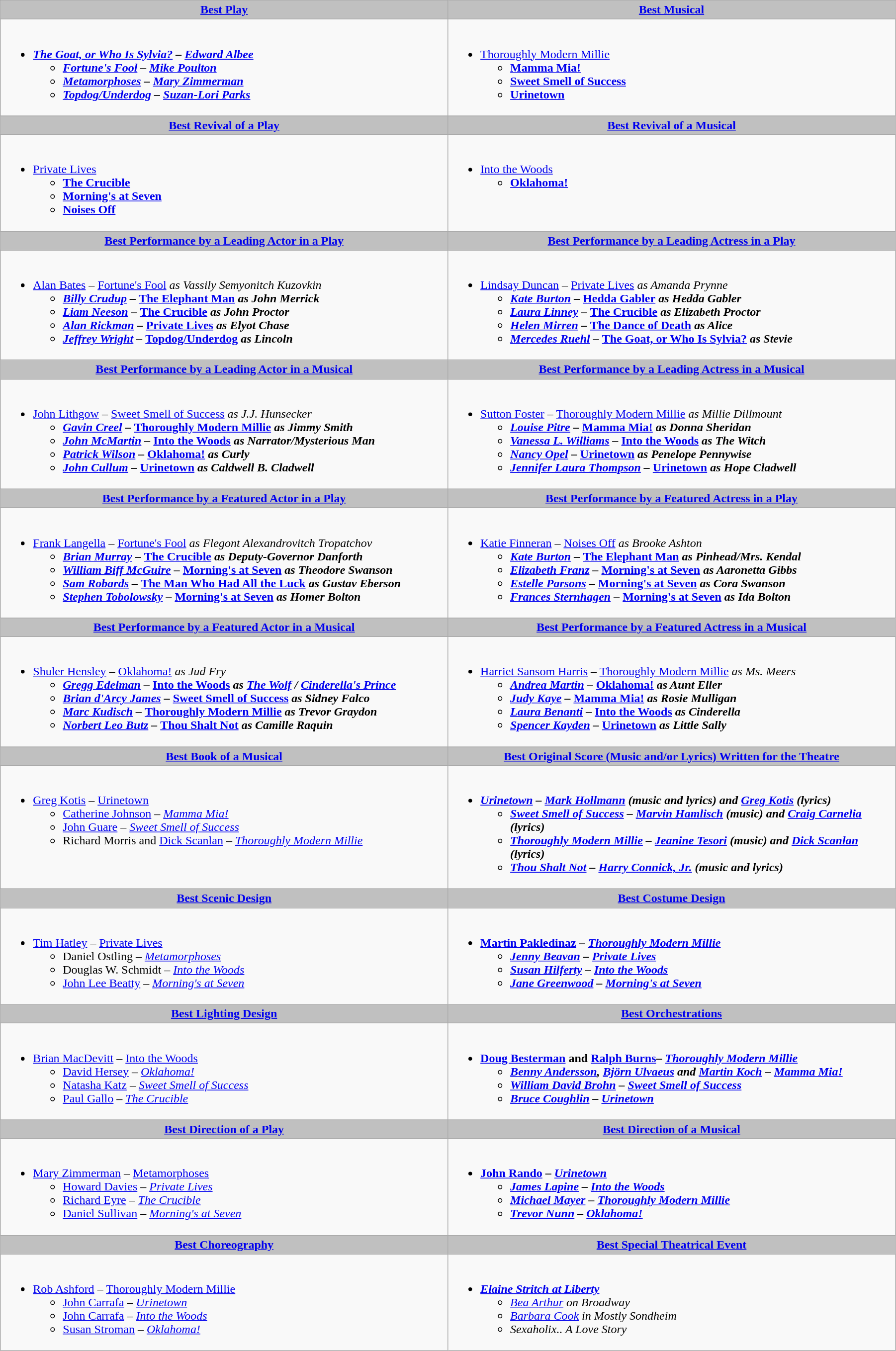<table class=wikitable width="95%">
<tr>
<th style="background:#C0C0C0;" ! width="50%"><a href='#'>Best Play</a></th>
<th style="background:#C0C0C0;" ! width="50%"><a href='#'>Best Musical</a></th>
</tr>
<tr>
<td valign="top"><br><ul><li><strong><em><a href='#'>The Goat, or Who Is Sylvia?</a><em> – <a href='#'>Edward Albee</a><strong><ul><li></em><a href='#'>Fortune's Fool</a><em> – <a href='#'>Mike Poulton</a></li><li></em><a href='#'>Metamorphoses</a><em> – <a href='#'>Mary Zimmerman</a></li><li></em><a href='#'>Topdog/Underdog</a><em> – <a href='#'>Suzan-Lori Parks</a></li></ul></li></ul></td>
<td valign="top"><br><ul><li></em></strong><a href='#'>Thoroughly Modern Millie</a><strong><em><ul><li></em><a href='#'>Mamma Mia!</a><em></li><li></em><a href='#'>Sweet Smell of Success</a><em></li><li></em><a href='#'>Urinetown</a><em></li></ul></li></ul></td>
</tr>
<tr>
<th style="background:#C0C0C0;" ! style="width="50%"><a href='#'>Best Revival of a Play</a></th>
<th style="background:#C0C0C0;" ! style="width="50%"><a href='#'>Best Revival of a Musical</a></th>
</tr>
<tr>
<td valign="top"><br><ul><li></em></strong><a href='#'>Private Lives</a><strong><em><ul><li></em><a href='#'>The Crucible</a><em></li><li></em><a href='#'>Morning's at Seven</a><em></li><li></em><a href='#'>Noises Off</a><em></li></ul></li></ul></td>
<td valign="top"><br><ul><li></em></strong><a href='#'>Into the Woods</a><strong><em><ul><li></em><a href='#'>Oklahoma!</a><em></li></ul></li></ul></td>
</tr>
<tr>
<th style="background:#C0C0C0;" ! style="width="50%"><a href='#'>Best Performance by a Leading Actor in a Play</a></th>
<th style="background:#C0C0C0;" ! style="width="50%"><a href='#'>Best Performance by a Leading Actress in a Play</a></th>
</tr>
<tr>
<td valign="top"><br><ul><li></strong><a href='#'>Alan Bates</a> – </em><a href='#'>Fortune's Fool</a><em> as Vassily Semyonitch Kuzovkin<strong><ul><li><a href='#'>Billy Crudup</a> – </em><a href='#'>The Elephant Man</a><em> as John Merrick</li><li><a href='#'>Liam Neeson</a> – </em><a href='#'>The Crucible</a><em> as John Proctor</li><li><a href='#'>Alan Rickman</a> – </em><a href='#'>Private Lives</a><em> as Elyot Chase</li><li><a href='#'>Jeffrey Wright</a> – </em><a href='#'>Topdog/Underdog</a><em> as Lincoln</li></ul></li></ul></td>
<td valign="top"><br><ul><li></strong><a href='#'>Lindsay Duncan</a> – </em><a href='#'>Private Lives</a><em> as Amanda Prynne<strong><ul><li><a href='#'>Kate Burton</a> – </em><a href='#'>Hedda Gabler</a><em> as Hedda Gabler</li><li><a href='#'>Laura Linney</a> – </em><a href='#'>The Crucible</a><em> as Elizabeth Proctor</li><li><a href='#'>Helen Mirren</a> – </em><a href='#'>The Dance of Death</a><em> as Alice</li><li><a href='#'>Mercedes Ruehl</a> – </em><a href='#'>The Goat, or Who Is Sylvia?</a><em> as Stevie</li></ul></li></ul></td>
</tr>
<tr>
<th style="background:#C0C0C0;" ! style="width="50%"><a href='#'>Best Performance by a Leading Actor in a Musical</a></th>
<th style="background:#C0C0C0;" ! style="width="50%"><a href='#'>Best Performance by a Leading Actress in a Musical</a></th>
</tr>
<tr>
<td valign="top"><br><ul><li></strong><a href='#'>John Lithgow</a> – </em><a href='#'>Sweet Smell of Success</a><em> as J.J. Hunsecker<strong><ul><li><a href='#'>Gavin Creel</a> – </em><a href='#'>Thoroughly Modern Millie</a><em> as Jimmy Smith</li><li><a href='#'>John McMartin</a> – </em><a href='#'>Into the Woods</a><em> as Narrator/Mysterious Man</li><li><a href='#'>Patrick Wilson</a> – </em><a href='#'>Oklahoma!</a><em> as Curly</li><li><a href='#'>John Cullum</a> – </em><a href='#'>Urinetown</a><em> as Caldwell B. Cladwell</li></ul></li></ul></td>
<td valign="top"><br><ul><li></strong><a href='#'>Sutton Foster</a> – </em><a href='#'>Thoroughly Modern Millie</a><em> as Millie Dillmount<strong><ul><li><a href='#'>Louise Pitre</a> – </em><a href='#'>Mamma Mia!</a><em> as Donna Sheridan</li><li><a href='#'>Vanessa L. Williams</a> – </em><a href='#'>Into the Woods</a><em> as The Witch</li><li><a href='#'>Nancy Opel</a> – </em><a href='#'>Urinetown</a><em> as Penelope Pennywise</li><li><a href='#'>Jennifer Laura Thompson</a> – </em><a href='#'>Urinetown</a><em> as Hope Cladwell</li></ul></li></ul></td>
</tr>
<tr>
<th style="background:#C0C0C0;" ! style="width="50%"><a href='#'>Best Performance by a Featured Actor in a Play</a></th>
<th style="background:#C0C0C0;" ! style="width="50%"><a href='#'>Best Performance by a Featured Actress in a Play</a></th>
</tr>
<tr>
<td valign="top"><br><ul><li></strong><a href='#'>Frank Langella</a> – </em><a href='#'>Fortune's Fool</a><em> as Flegont Alexandrovitch Tropatchov<strong><ul><li><a href='#'>Brian Murray</a> – </em><a href='#'>The Crucible</a><em> as Deputy-Governor Danforth</li><li><a href='#'>William Biff McGuire</a> – </em><a href='#'>Morning's at Seven</a><em> as Theodore Swanson</li><li><a href='#'>Sam Robards</a> – </em><a href='#'>The Man Who Had All the Luck</a><em> as Gustav Eberson</li><li><a href='#'>Stephen Tobolowsky</a> – </em><a href='#'>Morning's at Seven</a><em> as Homer Bolton</li></ul></li></ul></td>
<td valign="top"><br><ul><li></strong><a href='#'>Katie Finneran</a> – </em><a href='#'>Noises Off</a><em> as Brooke Ashton<strong><ul><li><a href='#'>Kate Burton</a> – </em><a href='#'>The Elephant Man</a><em> as Pinhead/Mrs. Kendal</li><li><a href='#'>Elizabeth Franz</a> – </em><a href='#'>Morning's at Seven</a><em> as Aaronetta Gibbs</li><li><a href='#'>Estelle Parsons</a> – </em><a href='#'>Morning's at Seven</a><em> as Cora Swanson</li><li><a href='#'>Frances Sternhagen</a> – </em><a href='#'>Morning's at Seven</a><em> as Ida Bolton</li></ul></li></ul></td>
</tr>
<tr>
<th style="background:#C0C0C0;" ! style="width="50%"><a href='#'>Best Performance by a Featured Actor in a Musical</a></th>
<th style="background:#C0C0C0;" ! style="width="50%"><a href='#'>Best Performance by a Featured Actress in a Musical</a></th>
</tr>
<tr>
<td valign="top"><br><ul><li></strong><a href='#'>Shuler Hensley</a> – </em><a href='#'>Oklahoma!</a><em> as Jud Fry<strong><ul><li><a href='#'>Gregg Edelman</a> – </em><a href='#'>Into the Woods</a><em> as <a href='#'>The Wolf</a> / <a href='#'>Cinderella's Prince</a></li><li><a href='#'>Brian d'Arcy James</a> – </em><a href='#'>Sweet Smell of Success</a><em> as Sidney Falco</li><li><a href='#'>Marc Kudisch</a> – </em><a href='#'>Thoroughly Modern Millie</a><em> as Trevor Graydon</li><li><a href='#'>Norbert Leo Butz</a> – </em><a href='#'>Thou Shalt Not</a><em> as Camille Raquin</li></ul></li></ul></td>
<td valign="top"><br><ul><li></strong><a href='#'>Harriet Sansom Harris</a> – </em><a href='#'>Thoroughly Modern Millie</a><em> as Ms. Meers<strong><ul><li><a href='#'>Andrea Martin</a> – </em><a href='#'>Oklahoma!</a><em> as Aunt Eller</li><li><a href='#'>Judy Kaye</a> – </em><a href='#'>Mamma Mia!</a><em> as Rosie Mulligan</li><li><a href='#'>Laura Benanti</a> – </em><a href='#'>Into the Woods</a><em> as Cinderella</li><li><a href='#'>Spencer Kayden</a> – </em><a href='#'>Urinetown</a><em> as Little Sally</li></ul></li></ul></td>
</tr>
<tr>
<th style="background:#C0C0C0;" ! style="width="50%"><a href='#'>Best Book of a Musical</a></th>
<th style="background:#C0C0C0;" ! style="width="50%"><a href='#'>Best Original Score (Music and/or Lyrics) Written for the Theatre</a></th>
</tr>
<tr>
<td valign="top"><br><ul><li></strong><a href='#'>Greg Kotis</a> – </em><a href='#'>Urinetown</a></em></strong><ul><li><a href='#'>Catherine Johnson</a> – <em><a href='#'>Mamma Mia!</a></em></li><li><a href='#'>John Guare</a> – <em><a href='#'>Sweet Smell of Success</a></em></li><li>Richard Morris and <a href='#'>Dick Scanlan</a> – <em><a href='#'>Thoroughly Modern Millie</a></em></li></ul></li></ul></td>
<td valign="top"><br><ul><li><strong><em><a href='#'>Urinetown</a><em> – <a href='#'>Mark Hollmann</a> (music and lyrics) and <a href='#'>Greg Kotis</a> (lyrics)<strong><ul><li></em><a href='#'>Sweet Smell of Success</a><em> – <a href='#'>Marvin Hamlisch</a> (music) and <a href='#'>Craig Carnelia</a> (lyrics)</li><li></em><a href='#'>Thoroughly Modern Millie</a><em> – <a href='#'>Jeanine Tesori</a> (music) and <a href='#'>Dick Scanlan</a> (lyrics)</li><li></em><a href='#'>Thou Shalt Not</a><em> – <a href='#'>Harry Connick, Jr.</a> (music and lyrics)</li></ul></li></ul></td>
</tr>
<tr>
<th style="background:#C0C0C0;" ! style="width="50%"><a href='#'>Best Scenic Design</a></th>
<th style="background:#C0C0C0;" ! style="width="50%"><a href='#'>Best Costume Design</a></th>
</tr>
<tr>
<td valign="top"><br><ul><li></strong><a href='#'>Tim Hatley</a> – </em><a href='#'>Private Lives</a></em></strong><ul><li>Daniel Ostling – <em><a href='#'>Metamorphoses</a></em></li><li>Douglas W. Schmidt – <em><a href='#'>Into the Woods</a></em></li><li><a href='#'>John Lee Beatty</a> – <em><a href='#'>Morning's at Seven</a></em></li></ul></li></ul></td>
<td valign="top"><br><ul><li><strong><a href='#'>Martin Pakledinaz</a> – <em><a href='#'>Thoroughly Modern Millie</a><strong><em><ul><li><a href='#'>Jenny Beavan</a> – </em><a href='#'>Private Lives</a><em></li><li><a href='#'>Susan Hilferty</a> – </em><a href='#'>Into the Woods</a><em></li><li><a href='#'>Jane Greenwood</a> – </em><a href='#'>Morning's at Seven</a><em></li></ul></li></ul></td>
</tr>
<tr>
<th style="background:#C0C0C0;" ! style="width="50%"><a href='#'>Best Lighting Design</a></th>
<th style="background:#C0C0C0;" ! style="width="50%"><a href='#'>Best Orchestrations</a></th>
</tr>
<tr>
<td valign="top"><br><ul><li></strong><a href='#'>Brian MacDevitt</a> – </em><a href='#'>Into the Woods</a></em></strong><ul><li><a href='#'>David Hersey</a> – <em><a href='#'>Oklahoma!</a></em></li><li><a href='#'>Natasha Katz</a> – <em><a href='#'>Sweet Smell of Success</a></em></li><li><a href='#'>Paul Gallo</a> – <em><a href='#'>The Crucible</a></em></li></ul></li></ul></td>
<td valign="top"><br><ul><li><strong><a href='#'>Doug Besterman</a> and <a href='#'>Ralph Burns</a>– <em><a href='#'>Thoroughly Modern Millie</a><strong><em><ul><li><a href='#'>Benny Andersson</a>, <a href='#'>Björn Ulvaeus</a> and <a href='#'>Martin Koch</a> – </em><a href='#'>Mamma Mia!</a><em></li><li><a href='#'>William David Brohn</a> – </em><a href='#'>Sweet Smell of Success</a><em></li><li><a href='#'>Bruce Coughlin</a> – </em><a href='#'>Urinetown</a><em></li></ul></li></ul></td>
</tr>
<tr>
<th style="background:#C0C0C0;" ! style="width="50%"><a href='#'>Best Direction of a Play</a></th>
<th style="background:#C0C0C0;" ! style="width="50%"><a href='#'>Best Direction of a Musical</a></th>
</tr>
<tr>
<td valign="top"><br><ul><li></strong><a href='#'>Mary Zimmerman</a> – </em><a href='#'>Metamorphoses</a></em></strong><ul><li><a href='#'>Howard Davies</a> – <em><a href='#'>Private Lives</a></em></li><li><a href='#'>Richard Eyre</a> – <em><a href='#'>The Crucible</a></em></li><li><a href='#'>Daniel Sullivan</a> – <em><a href='#'>Morning's at Seven</a></em></li></ul></li></ul></td>
<td valign="top"><br><ul><li><strong><a href='#'>John Rando</a> – <em><a href='#'>Urinetown</a><strong><em><ul><li><a href='#'>James Lapine</a> – </em><a href='#'>Into the Woods</a><em></li><li><a href='#'>Michael Mayer</a> – </em><a href='#'>Thoroughly Modern Millie</a><em></li><li><a href='#'>Trevor Nunn</a> – </em><a href='#'>Oklahoma!</a><em></li></ul></li></ul></td>
</tr>
<tr>
<th style="background:#C0C0C0;" ! style="width="50%"><a href='#'>Best Choreography</a></th>
<th style="background:#C0C0C0;" ! style="width="50%"><a href='#'>Best Special Theatrical Event</a></th>
</tr>
<tr>
<td valign="top"><br><ul><li></strong><a href='#'>Rob Ashford</a> – </em><a href='#'>Thoroughly Modern Millie</a></em></strong><ul><li><a href='#'>John Carrafa</a> – <em><a href='#'>Urinetown</a></em></li><li><a href='#'>John Carrafa</a> – <em><a href='#'>Into the Woods</a></em></li><li><a href='#'>Susan Stroman</a> – <em><a href='#'>Oklahoma!</a></em></li></ul></li></ul></td>
<td valign="top"><br><ul><li><strong><em><a href='#'>Elaine Stritch at Liberty</a></em></strong><ul><li><em><a href='#'>Bea Arthur</a> on Broadway</em></li><li><em><a href='#'>Barbara Cook</a> in Mostly Sondheim</em></li><li><em>Sexaholix.. A Love Story</em></li></ul></li></ul></td>
</tr>
</table>
